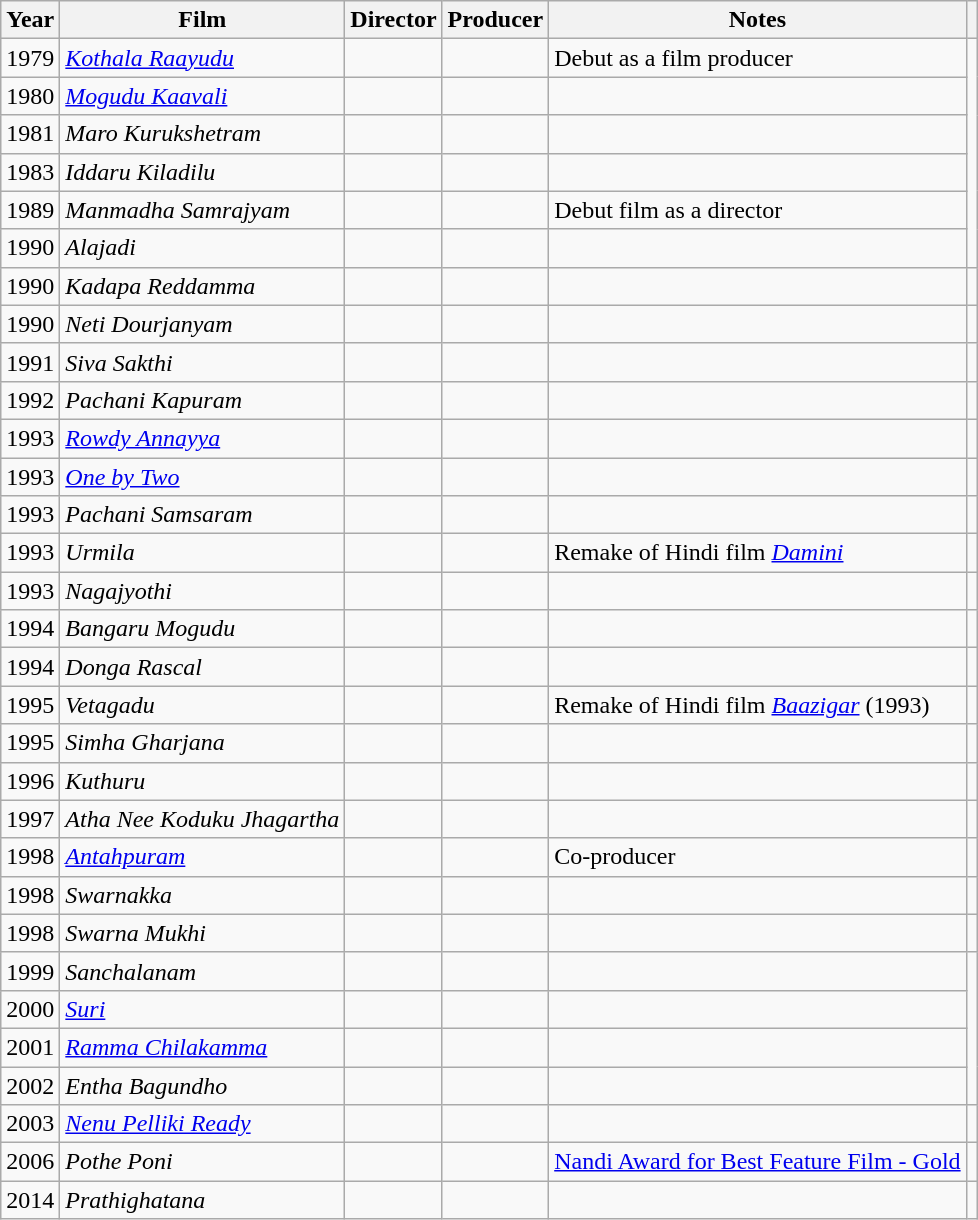<table class="wikitable sortable plainrowheaders">
<tr>
<th scope="col">Year</th>
<th scope="col">Film</th>
<th scope="col">Director</th>
<th scope="col">Producer</th>
<th scope="col" class="unsortable">Notes</th>
<th scope="col" class="unsortable"></th>
</tr>
<tr>
<td>1979</td>
<td><em><a href='#'>Kothala Raayudu</a></em></td>
<td></td>
<td></td>
<td>Debut as a film producer</td>
<td rowspan="6"></td>
</tr>
<tr>
<td>1980</td>
<td><em><a href='#'>Mogudu Kaavali</a></em></td>
<td></td>
<td></td>
<td></td>
</tr>
<tr>
<td>1981</td>
<td><em>Maro Kurukshetram</em></td>
<td></td>
<td></td>
<td></td>
</tr>
<tr>
<td>1983</td>
<td><em>Iddaru Kiladilu</em></td>
<td></td>
<td></td>
<td></td>
</tr>
<tr>
<td>1989</td>
<td><em>Manmadha Samrajyam</em></td>
<td></td>
<td></td>
<td>Debut film as a director</td>
</tr>
<tr>
<td>1990</td>
<td><em>Alajadi</em></td>
<td></td>
<td></td>
<td></td>
</tr>
<tr>
<td>1990</td>
<td><em>Kadapa Reddamma</em></td>
<td></td>
<td></td>
<td></td>
<td></td>
</tr>
<tr>
<td>1990</td>
<td><em>Neti Dourjanyam</em></td>
<td></td>
<td></td>
<td></td>
<td></td>
</tr>
<tr>
<td>1991</td>
<td><em>Siva Sakthi</em></td>
<td></td>
<td></td>
<td></td>
<td></td>
</tr>
<tr>
<td>1992</td>
<td><em>Pachani Kapuram</em></td>
<td></td>
<td></td>
<td></td>
<td></td>
</tr>
<tr>
<td>1993</td>
<td><em><a href='#'>Rowdy Annayya</a></em></td>
<td></td>
<td></td>
<td></td>
<td></td>
</tr>
<tr>
<td>1993</td>
<td><a href='#'><em>One by Two</em></a></td>
<td></td>
<td></td>
<td></td>
<td></td>
</tr>
<tr>
<td>1993</td>
<td><em>Pachani Samsaram</em></td>
<td></td>
<td></td>
<td></td>
<td></td>
</tr>
<tr>
<td>1993</td>
<td><em>Urmila</em></td>
<td></td>
<td></td>
<td>Remake of Hindi film <em><a href='#'>Damini</a></em></td>
<td></td>
</tr>
<tr>
<td>1993</td>
<td><em>Nagajyothi</em></td>
<td></td>
<td></td>
<td></td>
<td></td>
</tr>
<tr>
<td>1994</td>
<td><em>Bangaru Mogudu</em></td>
<td></td>
<td></td>
<td></td>
<td></td>
</tr>
<tr>
<td>1994</td>
<td><em>Donga Rascal</em></td>
<td></td>
<td></td>
<td></td>
<td></td>
</tr>
<tr>
<td>1995</td>
<td><em>Vetagadu</em></td>
<td></td>
<td></td>
<td>Remake of Hindi film <em><a href='#'>Baazigar</a></em> (1993)</td>
<td></td>
</tr>
<tr>
<td>1995</td>
<td><em>Simha Gharjana</em></td>
<td></td>
<td></td>
<td></td>
<td></td>
</tr>
<tr>
<td>1996</td>
<td><em>Kuthuru</em></td>
<td></td>
<td></td>
<td></td>
<td></td>
</tr>
<tr>
<td>1997</td>
<td><em>Atha Nee Koduku Jhagartha</em></td>
<td></td>
<td></td>
<td></td>
<td></td>
</tr>
<tr>
<td>1998</td>
<td><em><a href='#'>Antahpuram</a></em></td>
<td></td>
<td></td>
<td>Co-producer</td>
<td></td>
</tr>
<tr>
<td>1998</td>
<td><em>Swarnakka</em></td>
<td></td>
<td></td>
<td></td>
<td></td>
</tr>
<tr>
<td>1998</td>
<td><em>Swarna Mukhi</em></td>
<td></td>
<td></td>
<td></td>
<td></td>
</tr>
<tr>
<td>1999</td>
<td><em>Sanchalanam</em></td>
<td></td>
<td></td>
<td></td>
<td rowspan="4"></td>
</tr>
<tr>
<td>2000</td>
<td><a href='#'><em>Suri</em></a></td>
<td></td>
<td></td>
<td></td>
</tr>
<tr>
<td>2001</td>
<td><em><a href='#'>Ramma Chilakamma</a></em></td>
<td></td>
<td></td>
<td></td>
</tr>
<tr>
<td>2002</td>
<td><em>Entha Bagundho</em></td>
<td></td>
<td></td>
<td></td>
</tr>
<tr>
<td>2003</td>
<td><em><a href='#'>Nenu Pelliki Ready</a></em></td>
<td></td>
<td></td>
<td></td>
<td></td>
</tr>
<tr>
<td>2006</td>
<td><em>Pothe Poni</em></td>
<td></td>
<td></td>
<td><a href='#'>Nandi Award for Best Feature Film - Gold</a></td>
<td></td>
</tr>
<tr>
<td>2014</td>
<td><em>Prathighatana</em></td>
<td></td>
<td></td>
<td></td>
<td></td>
</tr>
</table>
